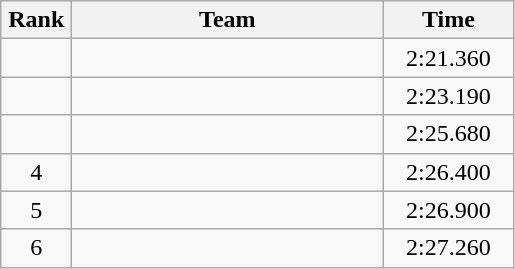<table class=wikitable style="text-align:center">
<tr>
<th width=40>Rank</th>
<th width=200>Team</th>
<th width=80>Time</th>
</tr>
<tr>
<td></td>
<td align=left></td>
<td>2:21.360</td>
</tr>
<tr>
<td></td>
<td align=left></td>
<td>2:23.190</td>
</tr>
<tr>
<td></td>
<td align=left></td>
<td>2:25.680</td>
</tr>
<tr>
<td>4</td>
<td align=left></td>
<td>2:26.400</td>
</tr>
<tr>
<td>5</td>
<td align=left></td>
<td>2:26.900</td>
</tr>
<tr>
<td>6</td>
<td align=left></td>
<td>2:27.260</td>
</tr>
</table>
